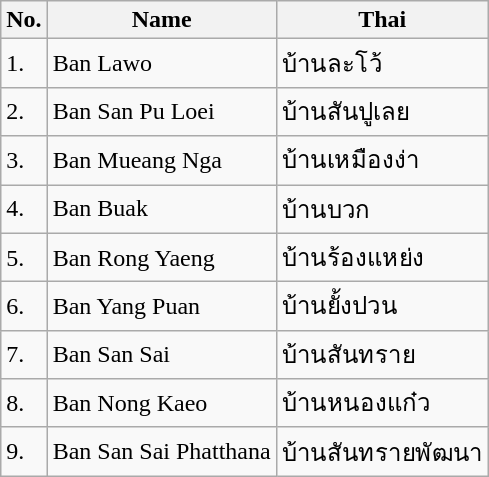<table class="wikitable sortable">
<tr>
<th>No.</th>
<th>Name</th>
<th>Thai</th>
</tr>
<tr>
<td>1.</td>
<td>Ban Lawo</td>
<td>บ้านละโว้</td>
</tr>
<tr>
<td>2.</td>
<td>Ban San Pu Loei</td>
<td>บ้านสันปูเลย</td>
</tr>
<tr>
<td>3.</td>
<td>Ban Mueang Nga</td>
<td>บ้านเหมืองง่า</td>
</tr>
<tr>
<td>4.</td>
<td>Ban Buak</td>
<td>บ้านบวก</td>
</tr>
<tr>
<td>5.</td>
<td>Ban Rong Yaeng</td>
<td>บ้านร้องแหย่ง</td>
</tr>
<tr>
<td>6.</td>
<td>Ban Yang Puan</td>
<td>บ้านยั้งปวน</td>
</tr>
<tr>
<td>7.</td>
<td>Ban San Sai</td>
<td>บ้านสันทราย</td>
</tr>
<tr>
<td>8.</td>
<td>Ban Nong Kaeo</td>
<td>บ้านหนองแก๋ว</td>
</tr>
<tr>
<td>9.</td>
<td>Ban San Sai Phatthana</td>
<td>บ้านสันทรายพัฒนา</td>
</tr>
</table>
